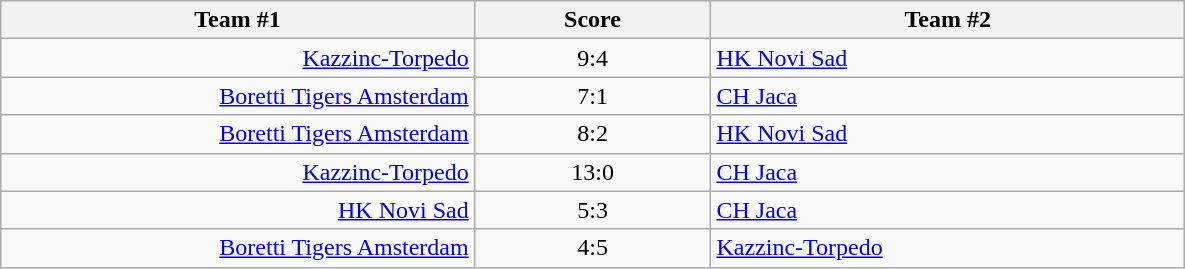<table class="wikitable" style="text-align: center;">
<tr>
<th width=22%>Team #1</th>
<th width=11%>Score</th>
<th width=22%>Team #2</th>
</tr>
<tr>
<td style="text-align: right;"><a href='#'>Kazzinc-Torpedo</a> </td>
<td>9:4</td>
<td style="text-align: left;"> <a href='#'>HK Novi Sad</a></td>
</tr>
<tr>
<td style="text-align: right;"><a href='#'>Boretti Tigers Amsterdam</a> </td>
<td>7:1</td>
<td style="text-align: left;"> <a href='#'>CH Jaca</a></td>
</tr>
<tr>
<td style="text-align: right;"><a href='#'>Boretti Tigers Amsterdam</a> </td>
<td>8:2</td>
<td style="text-align: left;"> <a href='#'>HK Novi Sad</a></td>
</tr>
<tr>
<td style="text-align: right;"><a href='#'>Kazzinc-Torpedo</a> </td>
<td>13:0</td>
<td style="text-align: left;"> <a href='#'>CH Jaca</a></td>
</tr>
<tr>
<td style="text-align: right;"><a href='#'>HK Novi Sad</a> </td>
<td>5:3</td>
<td style="text-align: left;"> <a href='#'>CH Jaca</a></td>
</tr>
<tr>
<td style="text-align: right;"><a href='#'>Boretti Tigers Amsterdam</a> </td>
<td>4:5</td>
<td style="text-align: left;"> <a href='#'>Kazzinc-Torpedo</a></td>
</tr>
</table>
